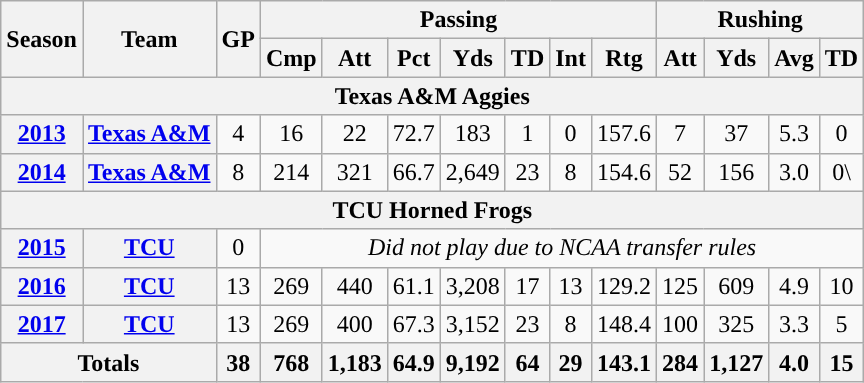<table class="wikitable" style="text-align:center;">
<tr>
<th rowspan="2">Season</th>
<th rowspan="2">Team</th>
<th rowspan="2">GP</th>
<th colspan="7">Passing</th>
<th colspan="4">Rushing</th>
</tr>
<tr>
<th>Cmp</th>
<th>Att</th>
<th>Pct</th>
<th>Yds</th>
<th>TD</th>
<th>Int</th>
<th>Rtg</th>
<th>Att</th>
<th>Yds</th>
<th>Avg</th>
<th>TD</th>
</tr>
<tr>
<th colspan="17">Texas A&M Aggies</th>
</tr>
<tr>
<th><a href='#'>2013</a></th>
<th><a href='#'>Texas A&M</a></th>
<td>4</td>
<td>16</td>
<td>22</td>
<td>72.7</td>
<td>183</td>
<td>1</td>
<td>0</td>
<td>157.6</td>
<td>7</td>
<td>37</td>
<td>5.3</td>
<td>0</td>
</tr>
<tr>
<th><a href='#'>2014</a></th>
<th><a href='#'>Texas A&M</a></th>
<td>8</td>
<td>214</td>
<td>321</td>
<td>66.7</td>
<td>2,649</td>
<td>23</td>
<td>8</td>
<td>154.6</td>
<td>52</td>
<td>156</td>
<td>3.0</td>
<td>0\</td>
</tr>
<tr>
<th colspan="17">TCU Horned Frogs</th>
</tr>
<tr>
<th><a href='#'>2015</a></th>
<th><a href='#'>TCU</a></th>
<td>0</td>
<td colspan="11"><em>Did not play due to NCAA transfer rules</em></td>
</tr>
<tr>
<th><a href='#'>2016</a></th>
<th><a href='#'>TCU</a></th>
<td>13</td>
<td>269</td>
<td>440</td>
<td>61.1</td>
<td>3,208</td>
<td>17</td>
<td>13</td>
<td>129.2</td>
<td>125</td>
<td>609</td>
<td>4.9</td>
<td>10</td>
</tr>
<tr>
<th><a href='#'>2017</a></th>
<th><a href='#'>TCU</a></th>
<td>13</td>
<td>269</td>
<td>400</td>
<td>67.3</td>
<td>3,152</td>
<td>23</td>
<td>8</td>
<td>148.4</td>
<td>100</td>
<td>325</td>
<td>3.3</td>
<td>5</td>
</tr>
<tr>
<th colspan="2">Totals</th>
<th>38</th>
<th>768</th>
<th>1,183</th>
<th>64.9</th>
<th>9,192</th>
<th>64</th>
<th>29</th>
<th>143.1</th>
<th>284</th>
<th>1,127</th>
<th>4.0</th>
<th>15</th>
</tr>
</table>
